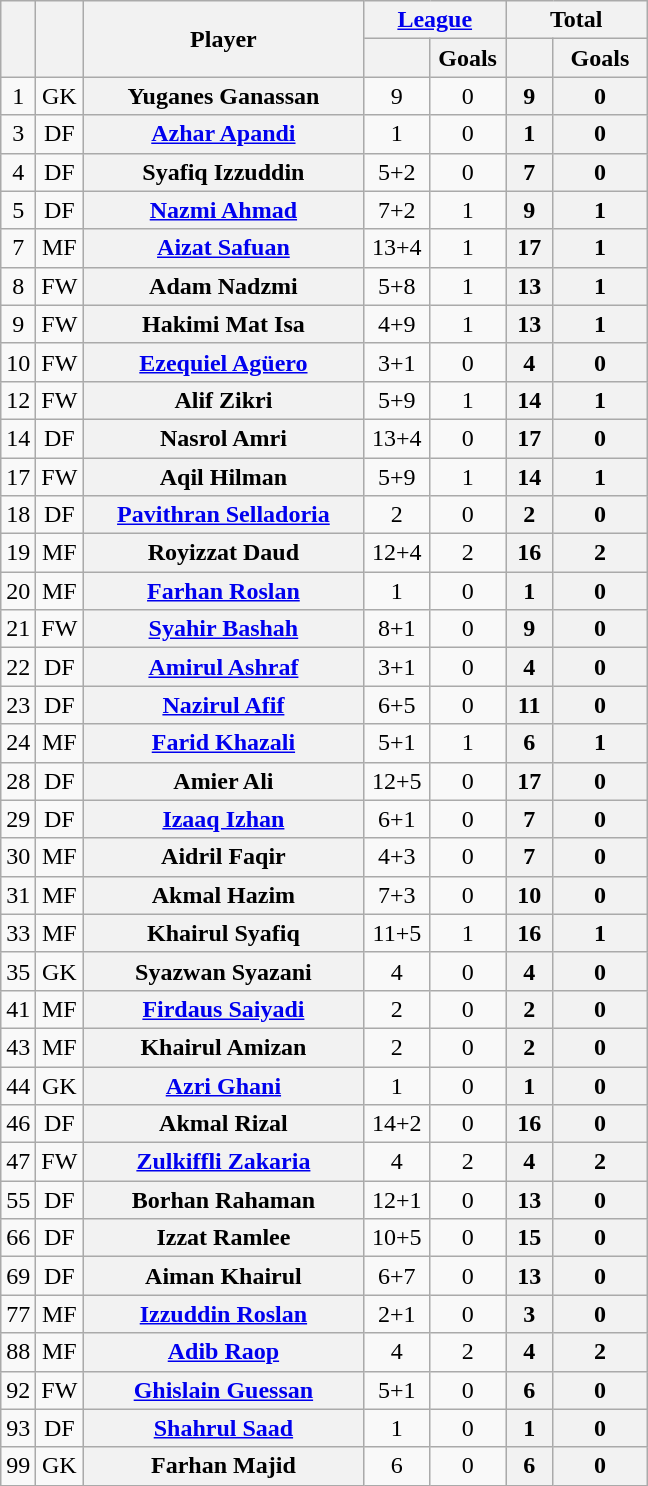<table class="wikitable sortable plainrowheaders" style="text-align:center">
<tr>
<th rowspan="2"></th>
<th rowspan="2"></th>
<th rowspan="2" style="width:180px;">Player</th>
<th colspan="2" style="width:87px;"><a href='#'>League</a></th>
<th colspan="2" style="width:87px;">Total</th>
</tr>
<tr>
<th></th>
<th>Goals</th>
<th></th>
<th>Goals</th>
</tr>
<tr>
<td>1</td>
<td>GK</td>
<th scope="row"> Yuganes Ganassan<br></th>
<td>9</td>
<td>0<br></td>
<th>9</th>
<th>0</th>
</tr>
<tr>
<td>3</td>
<td>DF</td>
<th scope="row"> <a href='#'>Azhar Apandi</a><br></th>
<td>1</td>
<td>0<br></td>
<th>1</th>
<th>0</th>
</tr>
<tr>
<td>4</td>
<td>DF</td>
<th scope="row"> Syafiq Izzuddin<br></th>
<td>5+2</td>
<td>0<br></td>
<th>7</th>
<th>0</th>
</tr>
<tr>
<td>5</td>
<td>DF</td>
<th scope="row"> <a href='#'>Nazmi Ahmad</a><br></th>
<td>7+2</td>
<td>1<br></td>
<th>9</th>
<th>1</th>
</tr>
<tr>
<td>7</td>
<td>MF</td>
<th scope="row"> <a href='#'>Aizat Safuan</a><br></th>
<td>13+4</td>
<td>1<br></td>
<th>17</th>
<th>1</th>
</tr>
<tr>
<td>8</td>
<td>FW</td>
<th scope="row"> Adam Nadzmi<br></th>
<td>5+8</td>
<td>1<br></td>
<th>13</th>
<th>1</th>
</tr>
<tr>
<td>9</td>
<td>FW</td>
<th scope="row"> Hakimi Mat Isa<br></th>
<td>4+9</td>
<td>1<br></td>
<th>13</th>
<th>1</th>
</tr>
<tr>
<td>10</td>
<td>FW</td>
<th scope="row"> <a href='#'>Ezequiel Agüero</a><br></th>
<td>3+1</td>
<td>0<br></td>
<th>4</th>
<th>0</th>
</tr>
<tr>
<td>12</td>
<td>FW</td>
<th scope="row"> Alif Zikri<br></th>
<td>5+9</td>
<td>1<br></td>
<th>14</th>
<th>1</th>
</tr>
<tr>
<td>14</td>
<td>DF</td>
<th scope="row"> Nasrol Amri<br></th>
<td>13+4</td>
<td>0<br></td>
<th>17</th>
<th>0</th>
</tr>
<tr>
<td>17</td>
<td>FW</td>
<th scope="row"> Aqil Hilman<br></th>
<td>5+9</td>
<td>1<br></td>
<th>14</th>
<th>1</th>
</tr>
<tr>
<td>18</td>
<td>DF</td>
<th scope="row"> <a href='#'>Pavithran Selladoria</a><br></th>
<td>2</td>
<td>0<br></td>
<th>2</th>
<th>0</th>
</tr>
<tr>
<td>19</td>
<td>MF</td>
<th scope="row"> Royizzat Daud<br></th>
<td>12+4</td>
<td>2<br></td>
<th>16</th>
<th>2</th>
</tr>
<tr>
<td>20</td>
<td>MF</td>
<th scope="row"> <a href='#'>Farhan Roslan</a><br></th>
<td>1</td>
<td>0<br></td>
<th>1</th>
<th>0</th>
</tr>
<tr>
<td>21</td>
<td>FW</td>
<th scope="row"> <a href='#'>Syahir Bashah</a><br></th>
<td>8+1</td>
<td>0<br></td>
<th>9</th>
<th>0</th>
</tr>
<tr>
<td>22</td>
<td>DF</td>
<th scope="row"> <a href='#'>Amirul Ashraf</a><br></th>
<td>3+1</td>
<td>0<br></td>
<th>4</th>
<th>0</th>
</tr>
<tr>
<td>23</td>
<td>DF</td>
<th scope="row"> <a href='#'>Nazirul Afif</a><br></th>
<td>6+5</td>
<td>0<br></td>
<th>11</th>
<th>0</th>
</tr>
<tr>
<td>24</td>
<td>MF</td>
<th scope="row"> <a href='#'>Farid Khazali</a><br></th>
<td>5+1</td>
<td>1<br></td>
<th>6</th>
<th>1</th>
</tr>
<tr>
<td>28</td>
<td>DF</td>
<th scope="row"> Amier Ali<br></th>
<td>12+5</td>
<td>0<br></td>
<th>17</th>
<th>0</th>
</tr>
<tr>
<td>29</td>
<td>DF</td>
<th scope="row"> <a href='#'>Izaaq Izhan</a><br></th>
<td>6+1</td>
<td>0<br></td>
<th>7</th>
<th>0</th>
</tr>
<tr>
<td>30</td>
<td>MF</td>
<th scope="row"> Aidril Faqir<br></th>
<td>4+3</td>
<td>0<br></td>
<th>7</th>
<th>0</th>
</tr>
<tr>
<td>31</td>
<td>MF</td>
<th scope="row"> Akmal Hazim<br></th>
<td>7+3</td>
<td>0<br></td>
<th>10</th>
<th>0</th>
</tr>
<tr>
<td>33</td>
<td>MF</td>
<th scope="row"> Khairul Syafiq<br></th>
<td>11+5</td>
<td>1<br></td>
<th>16</th>
<th>1</th>
</tr>
<tr>
<td>35</td>
<td>GK</td>
<th scope="row"> Syazwan Syazani<br></th>
<td>4</td>
<td>0<br></td>
<th>4</th>
<th>0</th>
</tr>
<tr>
<td>41</td>
<td>MF</td>
<th scope="row"> <a href='#'>Firdaus Saiyadi</a><br></th>
<td>2</td>
<td>0<br></td>
<th>2</th>
<th>0</th>
</tr>
<tr>
<td>43</td>
<td>MF</td>
<th scope="row"> Khairul Amizan<br></th>
<td>2</td>
<td>0<br></td>
<th>2</th>
<th>0</th>
</tr>
<tr>
<td>44</td>
<td>GK</td>
<th scope="row"> <a href='#'>Azri Ghani</a><br></th>
<td>1</td>
<td>0<br></td>
<th>1</th>
<th>0</th>
</tr>
<tr>
<td>46</td>
<td>DF</td>
<th scope="row"> Akmal Rizal<br></th>
<td>14+2</td>
<td>0<br></td>
<th>16</th>
<th>0</th>
</tr>
<tr>
<td>47</td>
<td>FW</td>
<th scope="row"> <a href='#'>Zulkiffli Zakaria</a><br></th>
<td>4</td>
<td>2<br></td>
<th>4</th>
<th>2</th>
</tr>
<tr>
<td>55</td>
<td>DF</td>
<th scope="row"> Borhan Rahaman<br></th>
<td>12+1</td>
<td>0<br></td>
<th>13</th>
<th>0</th>
</tr>
<tr>
<td>66</td>
<td>DF</td>
<th scope="row"> Izzat Ramlee<br></th>
<td>10+5</td>
<td>0<br></td>
<th>15</th>
<th>0</th>
</tr>
<tr>
<td>69</td>
<td>DF</td>
<th scope="row"> Aiman Khairul<br></th>
<td>6+7</td>
<td>0<br></td>
<th>13</th>
<th>0</th>
</tr>
<tr>
<td>77</td>
<td>MF</td>
<th scope="row"> <a href='#'>Izzuddin Roslan</a><br></th>
<td>2+1</td>
<td>0<br></td>
<th>3</th>
<th>0</th>
</tr>
<tr>
<td>88</td>
<td>MF</td>
<th scope="row"> <a href='#'>Adib Raop</a><br></th>
<td>4</td>
<td>2<br></td>
<th>4</th>
<th>2</th>
</tr>
<tr>
<td>92</td>
<td>FW</td>
<th scope="row"> <a href='#'>Ghislain Guessan</a><br></th>
<td>5+1</td>
<td>0<br></td>
<th>6</th>
<th>0</th>
</tr>
<tr>
<td>93</td>
<td>DF</td>
<th scope="row"> <a href='#'>Shahrul Saad</a><br></th>
<td>1</td>
<td>0<br></td>
<th>1</th>
<th>0</th>
</tr>
<tr>
<td>99</td>
<td>GK</td>
<th scope="row"> Farhan Majid<br></th>
<td>6</td>
<td>0<br></td>
<th>6</th>
<th>0</th>
</tr>
</table>
